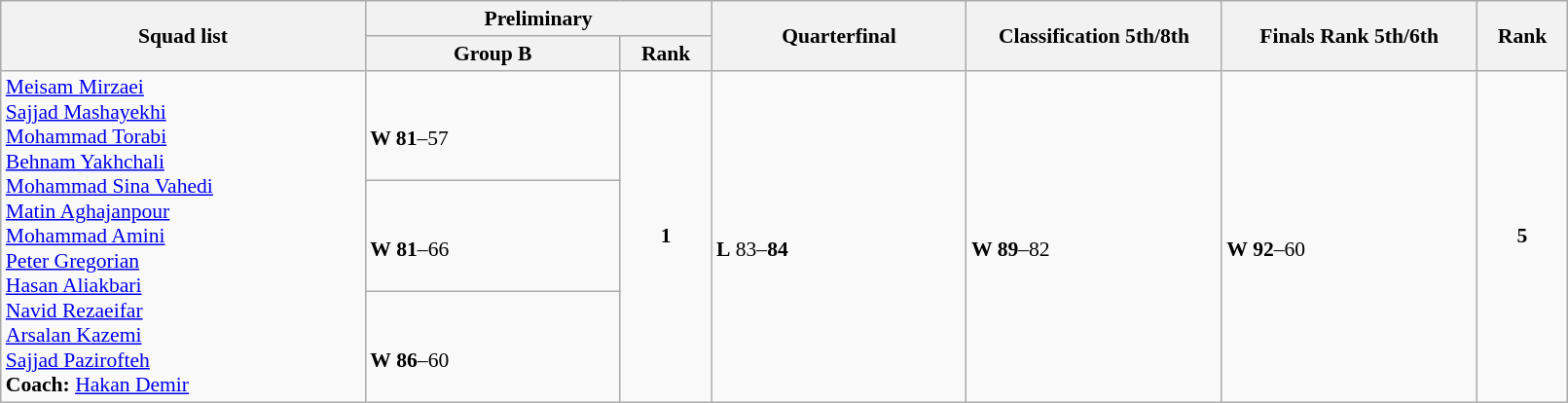<table class="wikitable" width="85%" style="text-align:left; font-size:90%">
<tr>
<th rowspan="2" width="20%">Squad list</th>
<th colspan="2">Preliminary</th>
<th rowspan="2" width="14%">Quarterfinal</th>
<th rowspan="2" width="14%">Classification 5th/8th</th>
<th rowspan="2" width="14%">Finals Rank 5th/6th</th>
<th rowspan="2" width="5%">Rank</th>
</tr>
<tr>
<th width="14%">Group B</th>
<th width="5%">Rank</th>
</tr>
<tr>
<td rowspan="3"><a href='#'>Meisam Mirzaei</a><br><a href='#'>Sajjad Mashayekhi</a><br><a href='#'>Mohammad Torabi</a><br><a href='#'>Behnam Yakhchali</a><br><a href='#'>Mohammad Sina Vahedi</a><br><a href='#'>Matin Aghajanpour</a><br><a href='#'>Mohammad Amini</a><br><a href='#'>Peter Gregorian</a><br><a href='#'>Hasan Aliakbari</a><br><a href='#'>Navid Rezaeifar</a><br><a href='#'>Arsalan Kazemi</a><br><a href='#'>Sajjad Pazirofteh</a><br> <strong>Coach:</strong>  <a href='#'>Hakan Demir</a></td>
<td><br><strong>W 81</strong>–57</td>
<td rowspan="3" align=center><strong>1</strong> <strong></strong></td>
<td rowspan="3"><br><strong>L</strong> 83–<strong>84</strong></td>
<td rowspan="3"><br><strong>W 89</strong>–82</td>
<td colspan="1" rowspan="3"><br><strong>W</strong> <strong>92</strong>–60</td>
<td rowspan="3" align="center"><strong>5</strong></td>
</tr>
<tr>
<td><br><strong>W</strong> <strong>81</strong>–66</td>
</tr>
<tr>
<td><br><strong>W</strong> <strong>86</strong>–60</td>
</tr>
</table>
